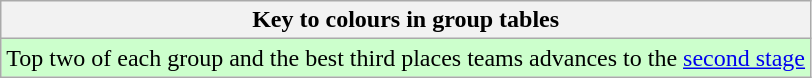<table class="wikitable">
<tr>
<th>Key to colours in group tables</th>
</tr>
<tr bgcolor="#ccffcc">
<td>Top two of each group and the best third places teams advances to the <a href='#'>second stage</a></td>
</tr>
</table>
